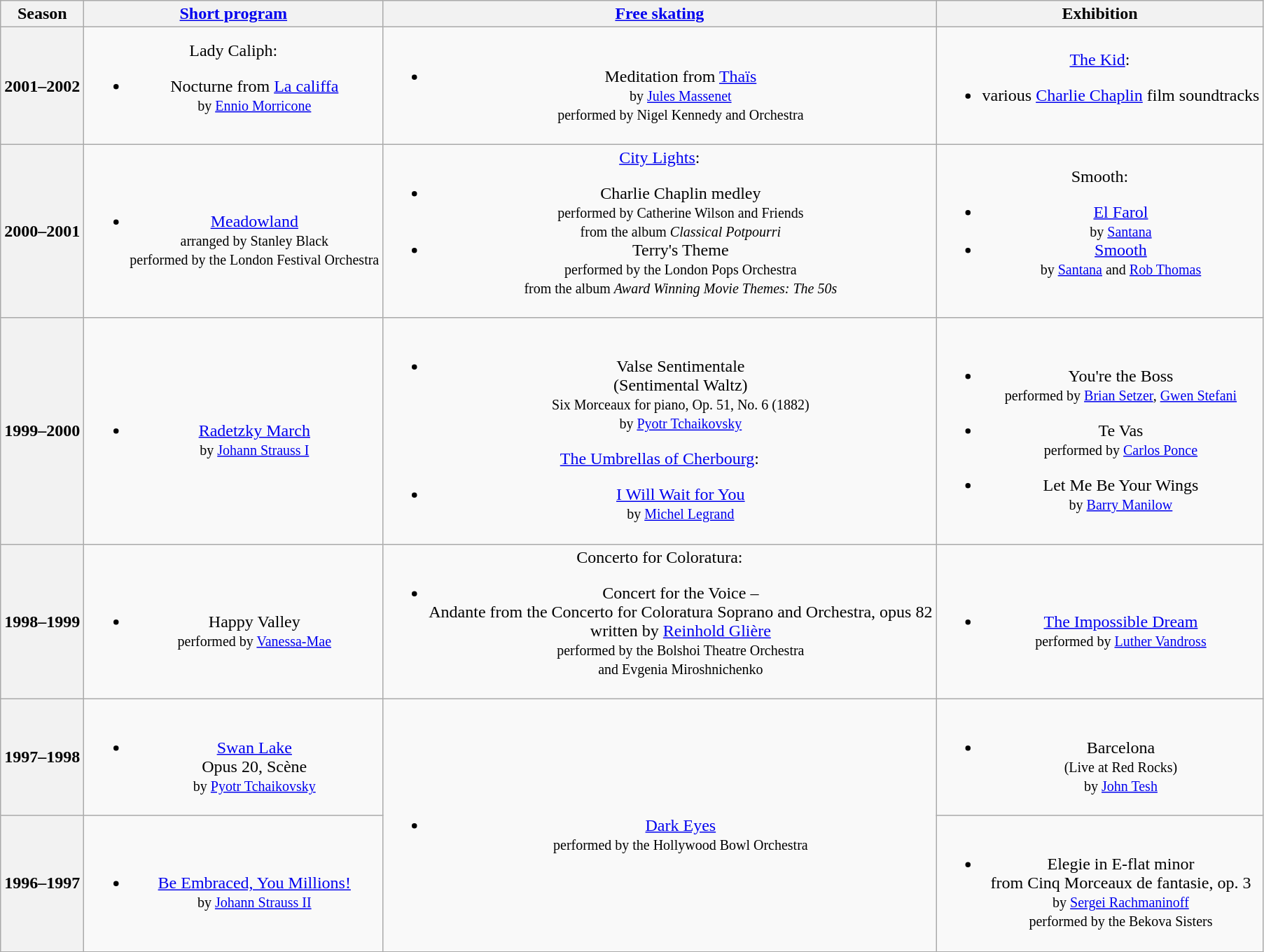<table class="wikitable" style="text-align:center">
<tr>
<th>Season</th>
<th><a href='#'>Short program</a></th>
<th><a href='#'>Free skating</a></th>
<th>Exhibition</th>
</tr>
<tr>
<th>2001–2002 <br> </th>
<td>Lady Caliph:<br><ul><li>Nocturne from <a href='#'>La califfa</a> <br><small> by <a href='#'>Ennio Morricone</a> </small></li></ul></td>
<td><br><ul><li>Meditation from <a href='#'>Thaïs</a> <br><small> by <a href='#'>Jules Massenet</a> <br> performed by Nigel Kennedy and Orchestra</small></li></ul></td>
<td><a href='#'>The Kid</a>:<br><ul><li>various <a href='#'>Charlie Chaplin</a> film soundtracks</li></ul></td>
</tr>
<tr>
<th>2000–2001 <br> </th>
<td><br><ul><li><a href='#'>Meadowland</a> <br><small> arranged by Stanley Black <br> performed by the London Festival Orchestra </small></li></ul></td>
<td><a href='#'>City Lights</a>:<br><ul><li>Charlie Chaplin medley <br><small> performed by Catherine Wilson and Friends <br> from the album <em>Classical Potpourri</em></small></li><li>Terry's Theme <br><small> performed by the London Pops Orchestra <br> from the album <em>Award Winning Movie Themes: The 50s</em> </small></li></ul></td>
<td>Smooth:<br><ul><li><a href='#'>El Farol</a> <br><small> by <a href='#'>Santana</a> </small></li><li><a href='#'>Smooth</a> <br><small> by <a href='#'>Santana</a> and <a href='#'>Rob Thomas</a> </small></li></ul></td>
</tr>
<tr>
<th>1999–2000</th>
<td><br><ul><li><a href='#'>Radetzky March</a> <br><small> by <a href='#'>Johann Strauss I</a> </small></li></ul></td>
<td><br><ul><li>Valse Sentimentale <br> (Sentimental Waltz) <br><small> Six Morceaux for piano, Op. 51, No. 6 (1882) <br> by <a href='#'>Pyotr Tchaikovsky</a> </small></li></ul><a href='#'>The Umbrellas of Cherbourg</a>:<ul><li><a href='#'>I Will Wait for You</a> <br><small> by <a href='#'>Michel Legrand</a> </small></li></ul></td>
<td><br><ul><li>You're the Boss <br><small> performed by <a href='#'>Brian Setzer</a>, <a href='#'>Gwen Stefani</a> </small></li></ul><ul><li>Te Vas <br><small> performed by <a href='#'>Carlos Ponce</a> </small></li></ul><ul><li>Let Me Be Your Wings <br><small> by <a href='#'>Barry Manilow</a> </small></li></ul></td>
</tr>
<tr>
<th>1998–1999</th>
<td><br><ul><li>Happy Valley <br><small> performed by <a href='#'>Vanessa-Mae</a> </small></li></ul></td>
<td>Concerto for Coloratura:<br><ul><li>Concert for the Voice – <br> Andante from the Concerto for Coloratura Soprano and Orchestra, opus 82 <br> written by <a href='#'>Reinhold Glière</a> <br><small> performed by the Bolshoi Theatre Orchestra <br> and Evgenia Miroshnichenko </small></li></ul></td>
<td><br><ul><li><a href='#'>The Impossible Dream</a> <br><small> performed by <a href='#'>Luther Vandross</a> </small></li></ul></td>
</tr>
<tr>
<th>1997–1998</th>
<td><br><ul><li><a href='#'>Swan Lake</a> <br>Opus 20, Scène <br><small> by <a href='#'>Pyotr Tchaikovsky</a> </small></li></ul></td>
<td rowspan=2><br><ul><li><a href='#'>Dark Eyes</a> <br><small> performed by the Hollywood Bowl Orchestra </small></li></ul></td>
<td><br><ul><li>Barcelona <br><small> (Live at Red Rocks) <br> by <a href='#'>John Tesh</a> </small></li></ul></td>
</tr>
<tr>
<th>1996–1997</th>
<td><br><ul><li><a href='#'>Be Embraced, You Millions!</a> <br><small> by <a href='#'>Johann Strauss II</a> </small></li></ul></td>
<td><br><ul><li>Elegie in E-flat minor <br> from Cinq Morceaux de fantasie, op. 3 <br><small> by <a href='#'>Sergei Rachmaninoff</a> <br> performed by the Bekova Sisters </small></li></ul></td>
</tr>
</table>
